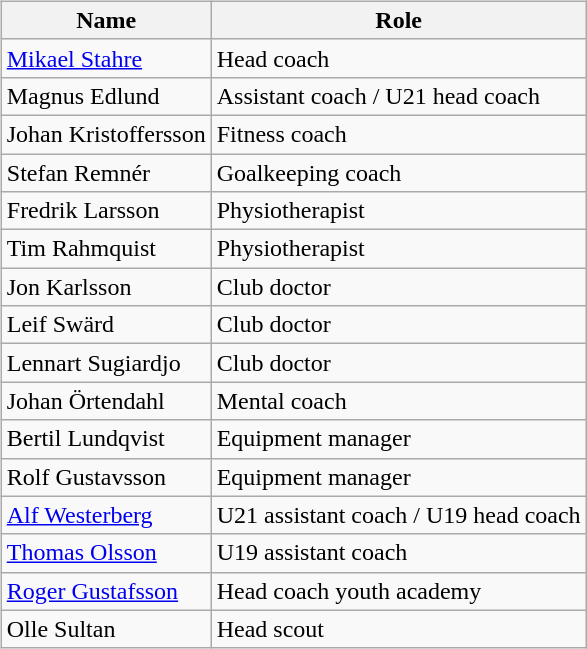<table>
<tr>
<td valign="top"><br><table class="wikitable">
<tr>
<th>Name</th>
<th>Role</th>
</tr>
<tr>
<td> <a href='#'>Mikael Stahre</a></td>
<td>Head coach</td>
</tr>
<tr>
<td> Magnus Edlund</td>
<td>Assistant coach / U21 head coach</td>
</tr>
<tr>
<td> Johan Kristoffersson</td>
<td>Fitness coach</td>
</tr>
<tr>
<td> Stefan Remnér</td>
<td>Goalkeeping coach</td>
</tr>
<tr>
<td> Fredrik Larsson</td>
<td>Physiotherapist</td>
</tr>
<tr>
<td> Tim Rahmquist</td>
<td>Physiotherapist</td>
</tr>
<tr>
<td> Jon Karlsson</td>
<td>Club doctor</td>
</tr>
<tr>
<td> Leif Swärd</td>
<td>Club doctor</td>
</tr>
<tr>
<td> Lennart Sugiardjo</td>
<td>Club doctor</td>
</tr>
<tr>
<td> Johan Örtendahl</td>
<td>Mental coach</td>
</tr>
<tr>
<td> Bertil Lundqvist</td>
<td>Equipment manager</td>
</tr>
<tr>
<td> Rolf Gustavsson</td>
<td>Equipment manager</td>
</tr>
<tr>
<td> <a href='#'>Alf Westerberg</a></td>
<td>U21 assistant coach / U19 head coach</td>
</tr>
<tr>
<td> <a href='#'>Thomas Olsson</a></td>
<td>U19 assistant coach</td>
</tr>
<tr>
<td> <a href='#'>Roger Gustafsson</a></td>
<td>Head coach youth academy</td>
</tr>
<tr>
<td> Olle Sultan</td>
<td>Head scout</td>
</tr>
</table>
</td>
</tr>
</table>
